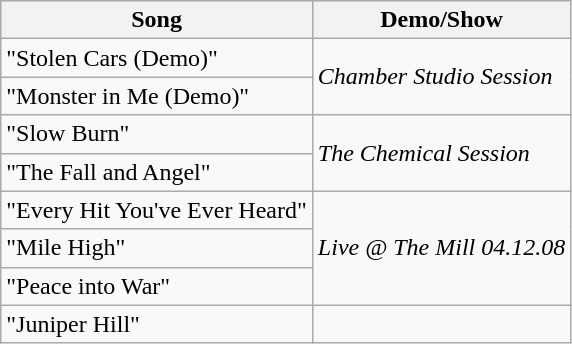<table class="wikitable sortable">
<tr>
<th>Song</th>
<th>Demo/Show</th>
</tr>
<tr>
<td>"Stolen Cars (Demo)"</td>
<td rowspan="2"><em>Chamber Studio Session</em></td>
</tr>
<tr>
<td>"Monster in Me (Demo)"</td>
</tr>
<tr>
<td>"Slow Burn"</td>
<td rowspan="2"><em>The Chemical Session</em></td>
</tr>
<tr>
<td>"The Fall and Angel"</td>
</tr>
<tr>
<td>"Every Hit You've Ever Heard"</td>
<td rowspan="3"><em>Live @ The Mill 04.12.08</em></td>
</tr>
<tr>
<td>"Mile High"</td>
</tr>
<tr>
<td>"Peace into War"</td>
</tr>
<tr>
<td>"Juniper Hill"</td>
<td></td>
</tr>
</table>
